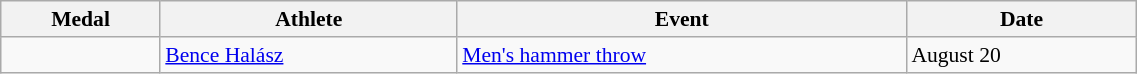<table class="wikitable" style="font-size:90%" width=60%>
<tr>
<th>Medal</th>
<th>Athlete</th>
<th>Event</th>
<th>Date</th>
</tr>
<tr>
<td></td>
<td><a href='#'>Bence Halász</a></td>
<td><a href='#'>Men's hammer throw</a></td>
<td>August 20</td>
</tr>
</table>
